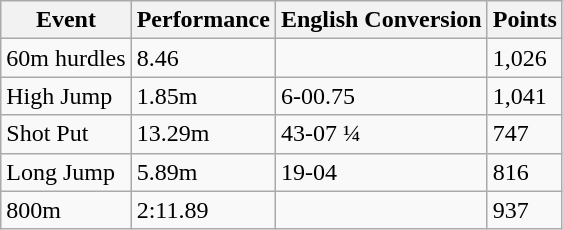<table class="wikitable">
<tr>
<th>Event</th>
<th>Performance</th>
<th>English Conversion</th>
<th>Points</th>
</tr>
<tr>
<td>60m hurdles</td>
<td>8.46</td>
<td></td>
<td>1,026</td>
</tr>
<tr>
<td>High Jump</td>
<td>1.85m</td>
<td>6-00.75</td>
<td>1,041</td>
</tr>
<tr>
<td>Shot Put</td>
<td>13.29m</td>
<td>43-07 ¼</td>
<td>747</td>
</tr>
<tr>
<td>Long Jump</td>
<td>5.89m</td>
<td>19-04</td>
<td>816</td>
</tr>
<tr>
<td>800m</td>
<td>2:11.89</td>
<td></td>
<td>937</td>
</tr>
</table>
